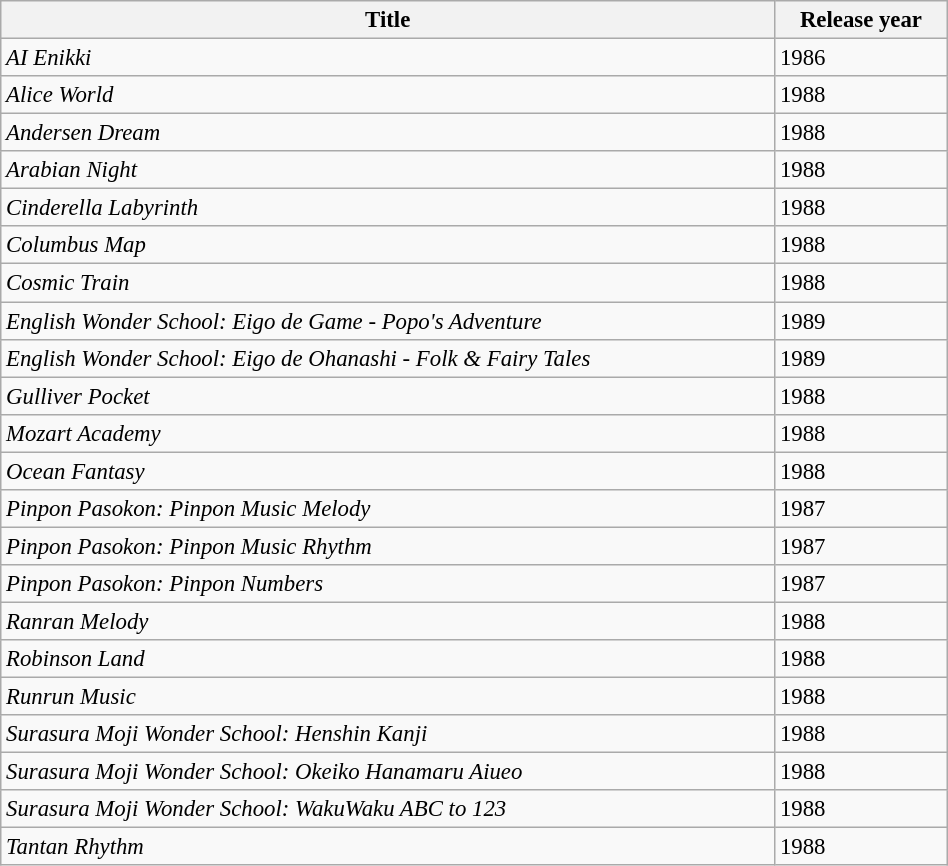<table class="wikitable plainrowheaders sortable" style="width:50%; font-size:95%;" id="softwarelist">
<tr>
<th rowspan="1">Title</th>
<th rowspan="1">Release year</th>
</tr>
<tr>
<td><em>AI Enikki</em></td>
<td>1986</td>
</tr>
<tr>
<td><em>Alice World</em></td>
<td>1988</td>
</tr>
<tr>
<td><em>Andersen Dream</em></td>
<td>1988</td>
</tr>
<tr>
<td><em>Arabian Night</em></td>
<td>1988</td>
</tr>
<tr>
<td><em>Cinderella Labyrinth</em></td>
<td>1988</td>
</tr>
<tr>
<td><em>Columbus Map</em></td>
<td>1988</td>
</tr>
<tr>
<td><em>Cosmic Train</em></td>
<td>1988</td>
</tr>
<tr>
<td><em>English Wonder School: Eigo de Game -  Popo's Adventure</em></td>
<td>1989</td>
</tr>
<tr>
<td><em>English Wonder School: Eigo de Ohanashi -  Folk & Fairy Tales</em></td>
<td>1989</td>
</tr>
<tr>
<td><em>Gulliver Pocket</em></td>
<td>1988</td>
</tr>
<tr>
<td><em>Mozart Academy</em></td>
<td>1988</td>
</tr>
<tr>
<td><em>Ocean Fantasy</em></td>
<td>1988</td>
</tr>
<tr>
<td><em>Pinpon Pasokon: Pinpon Music Melody</em></td>
<td>1987</td>
</tr>
<tr>
<td><em>Pinpon Pasokon: Pinpon Music Rhythm</em></td>
<td>1987</td>
</tr>
<tr>
<td><em>Pinpon Pasokon: Pinpon Numbers</em></td>
<td>1987</td>
</tr>
<tr>
<td><em>Ranran Melody</em></td>
<td>1988</td>
</tr>
<tr>
<td><em>Robinson Land</em></td>
<td>1988</td>
</tr>
<tr>
<td><em>Runrun Music</em></td>
<td>1988</td>
</tr>
<tr>
<td><em>Surasura Moji Wonder School: Henshin  Kanji</em></td>
<td>1988</td>
</tr>
<tr>
<td><em>Surasura Moji Wonder School: Okeiko  Hanamaru Aiueo</em></td>
<td>1988</td>
</tr>
<tr>
<td><em>Surasura Moji Wonder School: WakuWaku ABC  to 123</em></td>
<td>1988</td>
</tr>
<tr>
<td><em>Tantan Rhythm</em></td>
<td>1988</td>
</tr>
</table>
